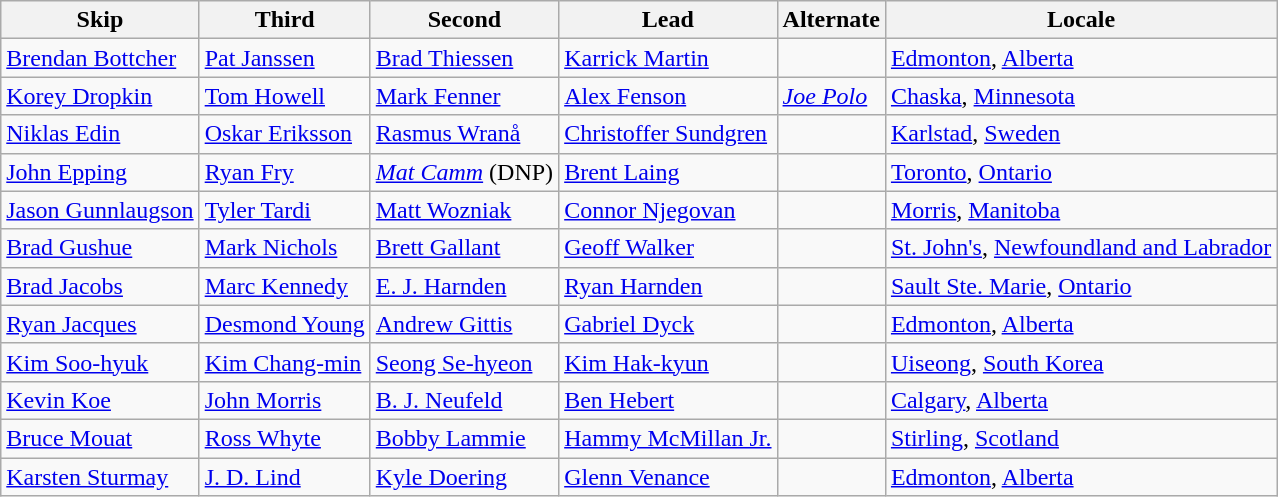<table class=wikitable>
<tr>
<th scope="col">Skip</th>
<th scope="col">Third</th>
<th scope="col">Second</th>
<th scope="col">Lead</th>
<th scope="col">Alternate</th>
<th scope="col">Locale</th>
</tr>
<tr>
<td><a href='#'>Brendan Bottcher</a></td>
<td><a href='#'>Pat Janssen</a></td>
<td><a href='#'>Brad Thiessen</a></td>
<td><a href='#'>Karrick Martin</a></td>
<td></td>
<td> <a href='#'>Edmonton</a>, <a href='#'>Alberta</a></td>
</tr>
<tr>
<td><a href='#'>Korey Dropkin</a></td>
<td><a href='#'>Tom Howell</a></td>
<td><a href='#'>Mark Fenner</a></td>
<td><a href='#'>Alex Fenson</a></td>
<td><em><a href='#'>Joe Polo</a></em></td>
<td> <a href='#'>Chaska</a>, <a href='#'>Minnesota</a></td>
</tr>
<tr>
<td><a href='#'>Niklas Edin</a></td>
<td><a href='#'>Oskar Eriksson</a></td>
<td><a href='#'>Rasmus Wranå</a></td>
<td><a href='#'>Christoffer Sundgren</a></td>
<td></td>
<td> <a href='#'>Karlstad</a>, <a href='#'>Sweden</a></td>
</tr>
<tr>
<td><a href='#'>John Epping</a></td>
<td><a href='#'>Ryan Fry</a></td>
<td><em><a href='#'>Mat Camm</a></em> (DNP)</td>
<td><a href='#'>Brent Laing</a></td>
<td></td>
<td> <a href='#'>Toronto</a>, <a href='#'>Ontario</a></td>
</tr>
<tr>
<td><a href='#'>Jason Gunnlaugson</a></td>
<td><a href='#'>Tyler Tardi</a></td>
<td><a href='#'>Matt Wozniak</a></td>
<td><a href='#'>Connor Njegovan</a></td>
<td></td>
<td> <a href='#'>Morris</a>, <a href='#'>Manitoba</a></td>
</tr>
<tr>
<td><a href='#'>Brad Gushue</a></td>
<td><a href='#'>Mark Nichols</a></td>
<td><a href='#'>Brett Gallant</a></td>
<td><a href='#'>Geoff Walker</a></td>
<td></td>
<td> <a href='#'>St. John's</a>, <a href='#'>Newfoundland and Labrador</a></td>
</tr>
<tr>
<td><a href='#'>Brad Jacobs</a></td>
<td><a href='#'>Marc Kennedy</a></td>
<td><a href='#'>E. J. Harnden</a></td>
<td><a href='#'>Ryan Harnden</a></td>
<td></td>
<td> <a href='#'>Sault Ste. Marie</a>, <a href='#'>Ontario</a></td>
</tr>
<tr>
<td><a href='#'>Ryan Jacques</a></td>
<td><a href='#'>Desmond Young</a></td>
<td><a href='#'>Andrew Gittis</a></td>
<td><a href='#'>Gabriel Dyck</a></td>
<td></td>
<td> <a href='#'>Edmonton</a>, <a href='#'>Alberta</a></td>
</tr>
<tr>
<td><a href='#'>Kim Soo-hyuk</a></td>
<td><a href='#'>Kim Chang-min</a></td>
<td><a href='#'>Seong Se-hyeon</a></td>
<td><a href='#'>Kim Hak-kyun</a></td>
<td></td>
<td> <a href='#'>Uiseong</a>, <a href='#'>South Korea</a></td>
</tr>
<tr>
<td><a href='#'>Kevin Koe</a></td>
<td><a href='#'>John Morris</a></td>
<td><a href='#'>B. J. Neufeld</a></td>
<td><a href='#'>Ben Hebert</a></td>
<td></td>
<td> <a href='#'>Calgary</a>, <a href='#'>Alberta</a></td>
</tr>
<tr>
<td><a href='#'>Bruce Mouat</a></td>
<td><a href='#'>Ross Whyte</a></td>
<td><a href='#'>Bobby Lammie</a></td>
<td><a href='#'>Hammy McMillan Jr.</a></td>
<td></td>
<td> <a href='#'>Stirling</a>, <a href='#'>Scotland</a></td>
</tr>
<tr>
<td><a href='#'>Karsten Sturmay</a></td>
<td><a href='#'>J. D. Lind</a></td>
<td><a href='#'>Kyle Doering</a></td>
<td><a href='#'>Glenn Venance</a></td>
<td></td>
<td> <a href='#'>Edmonton</a>, <a href='#'>Alberta</a></td>
</tr>
</table>
